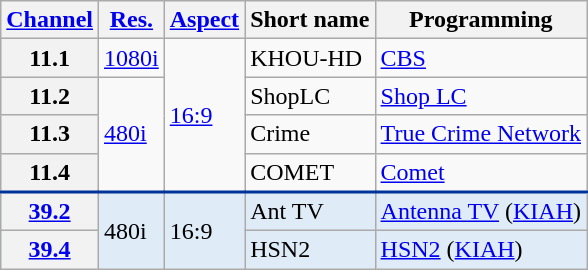<table class="wikitable">
<tr>
<th scope = "col"><a href='#'>Channel</a></th>
<th scope = "col"><a href='#'>Res.</a></th>
<th scope = "col"><a href='#'>Aspect</a></th>
<th scope = "col">Short name</th>
<th scope = "col">Programming</th>
</tr>
<tr>
<th scope="row">11.1</th>
<td><a href='#'>1080i</a></td>
<td rowspan=4><a href='#'>16:9</a></td>
<td>KHOU-HD</td>
<td><a href='#'>CBS</a></td>
</tr>
<tr>
<th scope="row">11.2</th>
<td rowspan=3><a href='#'>480i</a></td>
<td>ShopLC</td>
<td><a href='#'>Shop LC</a></td>
</tr>
<tr>
<th scope="row">11.3</th>
<td>Crime</td>
<td><a href='#'>True Crime Network</a></td>
</tr>
<tr>
<th scope="row">11.4</th>
<td>COMET</td>
<td><a href='#'>Comet</a></td>
</tr>
<tr style="background-color:#DFEBF6; border-top: 2px solid #003399;">
<th scope="row"><a href='#'>39.2</a></th>
<td rowspan=2>480i</td>
<td rowspan=2>16:9</td>
<td>Ant TV</td>
<td><a href='#'>Antenna TV</a> (<a href='#'>KIAH</a>)</td>
</tr>
<tr style="background-color:#DFEBF6;">
<th scope="row"><a href='#'>39.4</a></th>
<td>HSN2</td>
<td><a href='#'>HSN2</a> (<a href='#'>KIAH</a>)</td>
</tr>
</table>
